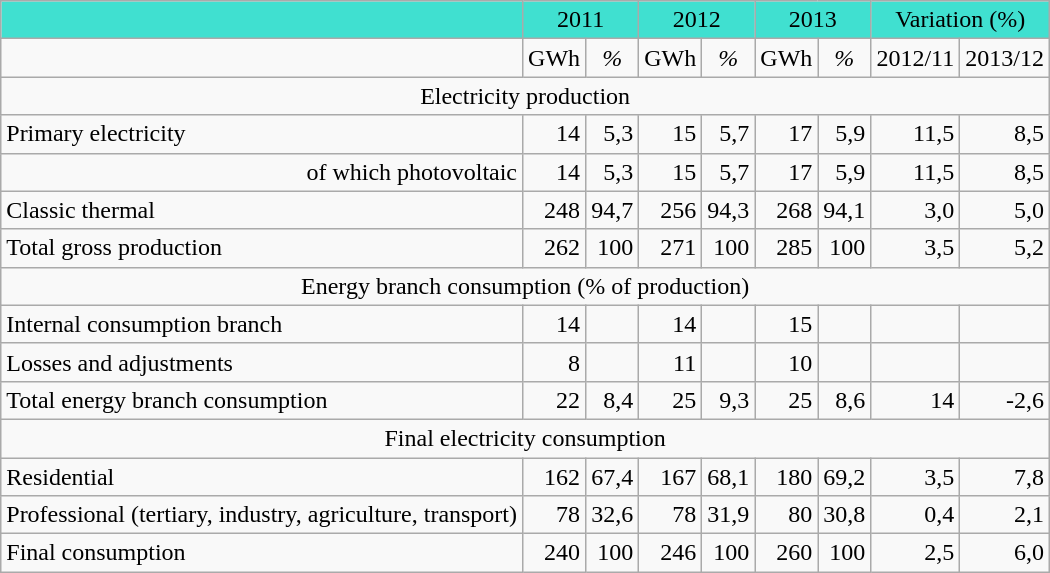<table class="wikitable">
<tr align="center" bgcolor="#40e0d0">
<td></td>
<td colspan="2">2011</td>
<td colspan="2">2012</td>
<td colspan="2">2013</td>
<td colspan="2">Variation (%)</td>
</tr>
<tr align="center">
<td></td>
<td>GWh</td>
<td><em>%</em></td>
<td>GWh</td>
<td><em>%</em></td>
<td>GWh</td>
<td><em>%</em></td>
<td>2012/11</td>
<td>2013/12</td>
</tr>
<tr>
<td colspan="9" align="center">Electricity production</td>
</tr>
<tr align="right">
<td align="left">Primary electricity</td>
<td>14</td>
<td>5,3</td>
<td>15</td>
<td>5,7</td>
<td>17</td>
<td>5,9</td>
<td>11,5</td>
<td>8,5</td>
</tr>
<tr align="right">
<td>of which photovoltaic</td>
<td>14</td>
<td>5,3</td>
<td>15</td>
<td>5,7</td>
<td>17</td>
<td>5,9</td>
<td>11,5</td>
<td>8,5</td>
</tr>
<tr align="right">
<td align="left">Classic thermal</td>
<td>248</td>
<td>94,7</td>
<td>256</td>
<td>94,3</td>
<td>268</td>
<td>94,1</td>
<td>3,0</td>
<td>5,0</td>
</tr>
<tr align="right">
<td align="left">Total gross production</td>
<td>262</td>
<td>100</td>
<td>271</td>
<td>100</td>
<td>285</td>
<td>100</td>
<td>3,5</td>
<td>5,2</td>
</tr>
<tr>
<td colspan="9" align="center">Energy branch consumption (% of production)</td>
</tr>
<tr align="right">
<td align="left">Internal consumption branch</td>
<td>14</td>
<td></td>
<td>14</td>
<td></td>
<td>15</td>
<td></td>
<td></td>
<td></td>
</tr>
<tr align="right">
<td align="left">Losses and adjustments</td>
<td>8</td>
<td></td>
<td>11</td>
<td></td>
<td>10</td>
<td></td>
<td></td>
<td></td>
</tr>
<tr align="right">
<td align="left">Total energy branch consumption</td>
<td>22</td>
<td>8,4</td>
<td>25</td>
<td>9,3</td>
<td>25</td>
<td>8,6</td>
<td>14</td>
<td>-2,6</td>
</tr>
<tr>
<td colspan="9" align="center">Final electricity consumption</td>
</tr>
<tr align="right">
<td align="left">Residential</td>
<td>162</td>
<td>67,4</td>
<td>167</td>
<td>68,1</td>
<td>180</td>
<td>69,2</td>
<td>3,5</td>
<td>7,8</td>
</tr>
<tr align="right">
<td align="left">Professional (tertiary, industry, agriculture, transport)</td>
<td>78</td>
<td>32,6</td>
<td>78</td>
<td>31,9</td>
<td>80</td>
<td>30,8</td>
<td>0,4</td>
<td>2,1</td>
</tr>
<tr align="right">
<td align="left">Final consumption</td>
<td>240</td>
<td>100</td>
<td>246</td>
<td>100</td>
<td>260</td>
<td>100</td>
<td>2,5</td>
<td>6,0</td>
</tr>
</table>
